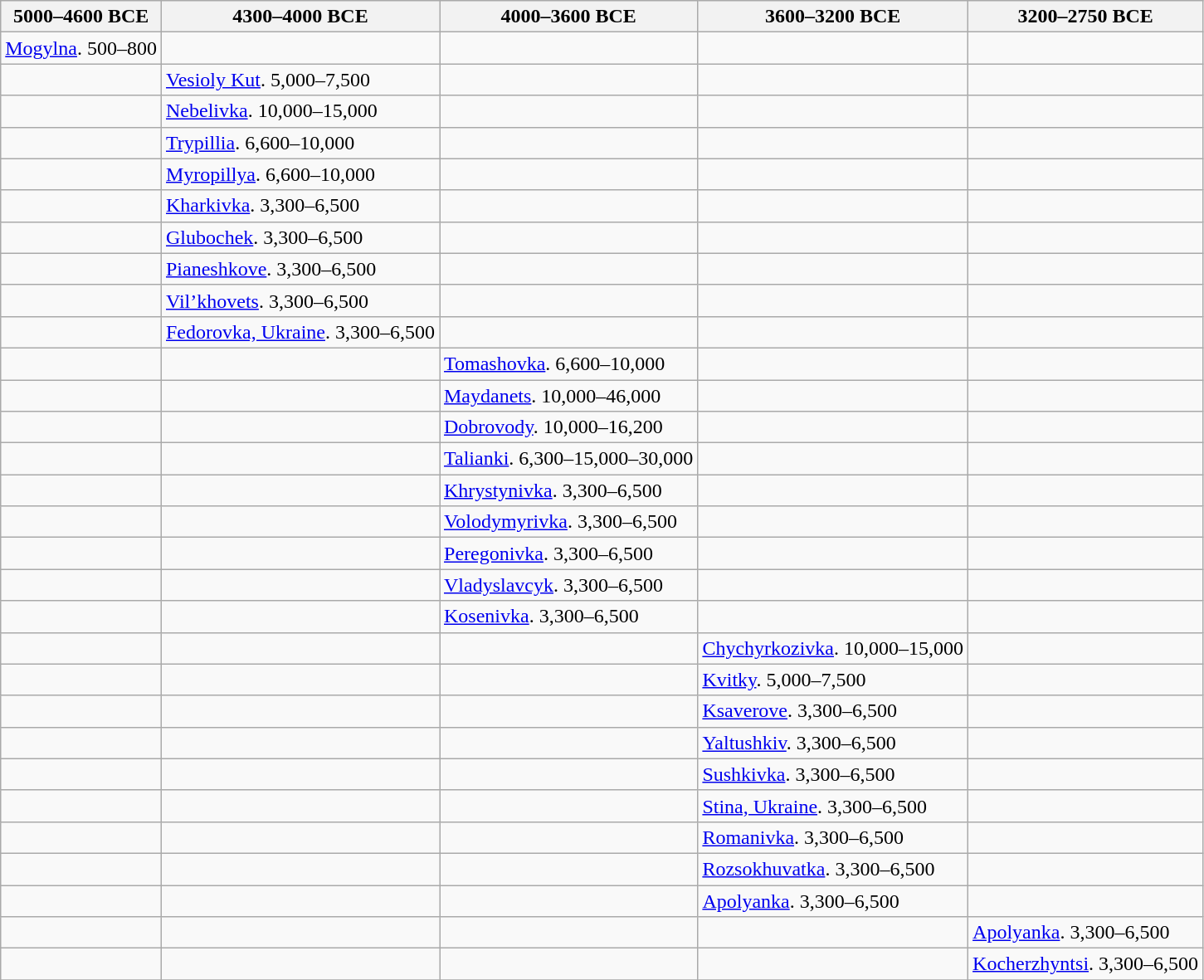<table class="wikitable sortable">
<tr>
<th>5000–4600 BCE</th>
<th>4300–4000 BCE</th>
<th>4000–3600 BCE</th>
<th>3600–3200 BCE</th>
<th>3200–2750 BCE</th>
</tr>
<tr>
<td><a href='#'>Mogylna</a>. 500–800</td>
<td></td>
<td></td>
<td></td>
<td></td>
</tr>
<tr>
<td></td>
<td><a href='#'>Vesioly Kut</a>. 5,000–7,500</td>
<td></td>
<td></td>
<td></td>
</tr>
<tr>
<td></td>
<td><a href='#'>Nebelivka</a>. 10,000–15,000</td>
<td></td>
<td></td>
<td></td>
</tr>
<tr>
<td></td>
<td><a href='#'>Trypillia</a>. 6,600–10,000</td>
<td></td>
<td></td>
<td></td>
</tr>
<tr>
<td></td>
<td><a href='#'>Myropillya</a>. 6,600–10,000</td>
<td></td>
<td></td>
<td></td>
</tr>
<tr>
<td></td>
<td><a href='#'>Kharkivka</a>. 3,300–6,500</td>
<td></td>
<td></td>
<td></td>
</tr>
<tr>
<td></td>
<td><a href='#'>Glubochek</a>. 3,300–6,500</td>
<td></td>
<td></td>
<td></td>
</tr>
<tr>
<td></td>
<td><a href='#'>Pianeshkove</a>. 3,300–6,500</td>
<td></td>
<td></td>
<td></td>
</tr>
<tr>
<td></td>
<td><a href='#'>Vil’khovets</a>. 3,300–6,500</td>
<td></td>
<td></td>
<td></td>
</tr>
<tr>
<td></td>
<td><a href='#'>Fedorovka, Ukraine</a>. 3,300–6,500</td>
<td></td>
<td></td>
<td></td>
</tr>
<tr>
<td></td>
<td></td>
<td><a href='#'>Tomashovka</a>. 6,600–10,000</td>
<td></td>
<td></td>
</tr>
<tr>
<td></td>
<td></td>
<td><a href='#'>Maydanets</a>. 10,000–46,000</td>
<td></td>
<td></td>
</tr>
<tr>
<td></td>
<td></td>
<td><a href='#'>Dobrovody</a>. 10,000–16,200</td>
<td></td>
<td></td>
</tr>
<tr>
<td></td>
<td></td>
<td><a href='#'>Talianki</a>. 6,300–15,000–30,000</td>
<td></td>
<td></td>
</tr>
<tr>
<td></td>
<td></td>
<td><a href='#'>Khrystynivka</a>. 3,300–6,500</td>
<td></td>
<td></td>
</tr>
<tr>
<td></td>
<td></td>
<td><a href='#'>Volodymyrivka</a>. 3,300–6,500</td>
<td></td>
<td></td>
</tr>
<tr>
<td></td>
<td></td>
<td><a href='#'>Peregonivka</a>. 3,300–6,500</td>
<td></td>
<td></td>
</tr>
<tr>
<td></td>
<td></td>
<td><a href='#'>Vladyslavcyk</a>. 3,300–6,500</td>
<td></td>
<td></td>
</tr>
<tr>
<td></td>
<td></td>
<td><a href='#'>Kosenivka</a>. 3,300–6,500</td>
<td></td>
<td></td>
</tr>
<tr>
<td></td>
<td></td>
<td></td>
<td><a href='#'>Chychyrkozivka</a>. 10,000–15,000</td>
<td></td>
</tr>
<tr>
<td></td>
<td></td>
<td></td>
<td><a href='#'>Kvitky</a>. 5,000–7,500</td>
<td></td>
</tr>
<tr>
<td></td>
<td></td>
<td></td>
<td><a href='#'>Ksaverove</a>. 3,300–6,500</td>
<td></td>
</tr>
<tr>
<td></td>
<td></td>
<td></td>
<td><a href='#'>Yaltushkiv</a>. 3,300–6,500</td>
<td></td>
</tr>
<tr>
<td></td>
<td></td>
<td></td>
<td><a href='#'>Sushkivka</a>. 3,300–6,500</td>
<td></td>
</tr>
<tr>
<td></td>
<td></td>
<td></td>
<td><a href='#'>Stina, Ukraine</a>. 3,300–6,500</td>
<td></td>
</tr>
<tr>
<td></td>
<td></td>
<td></td>
<td><a href='#'>Romanivka</a>. 3,300–6,500</td>
<td></td>
</tr>
<tr>
<td></td>
<td></td>
<td></td>
<td><a href='#'>Rozsokhuvatka</a>. 3,300–6,500</td>
<td></td>
</tr>
<tr>
<td></td>
<td></td>
<td></td>
<td><a href='#'>Apolyanka</a>. 3,300–6,500</td>
<td></td>
</tr>
<tr>
<td></td>
<td></td>
<td></td>
<td></td>
<td><a href='#'>Apolyanka</a>. 3,300–6,500</td>
</tr>
<tr>
<td></td>
<td></td>
<td></td>
<td></td>
<td><a href='#'>Kocherzhyntsi</a>. 3,300–6,500</td>
</tr>
<tr>
</tr>
</table>
